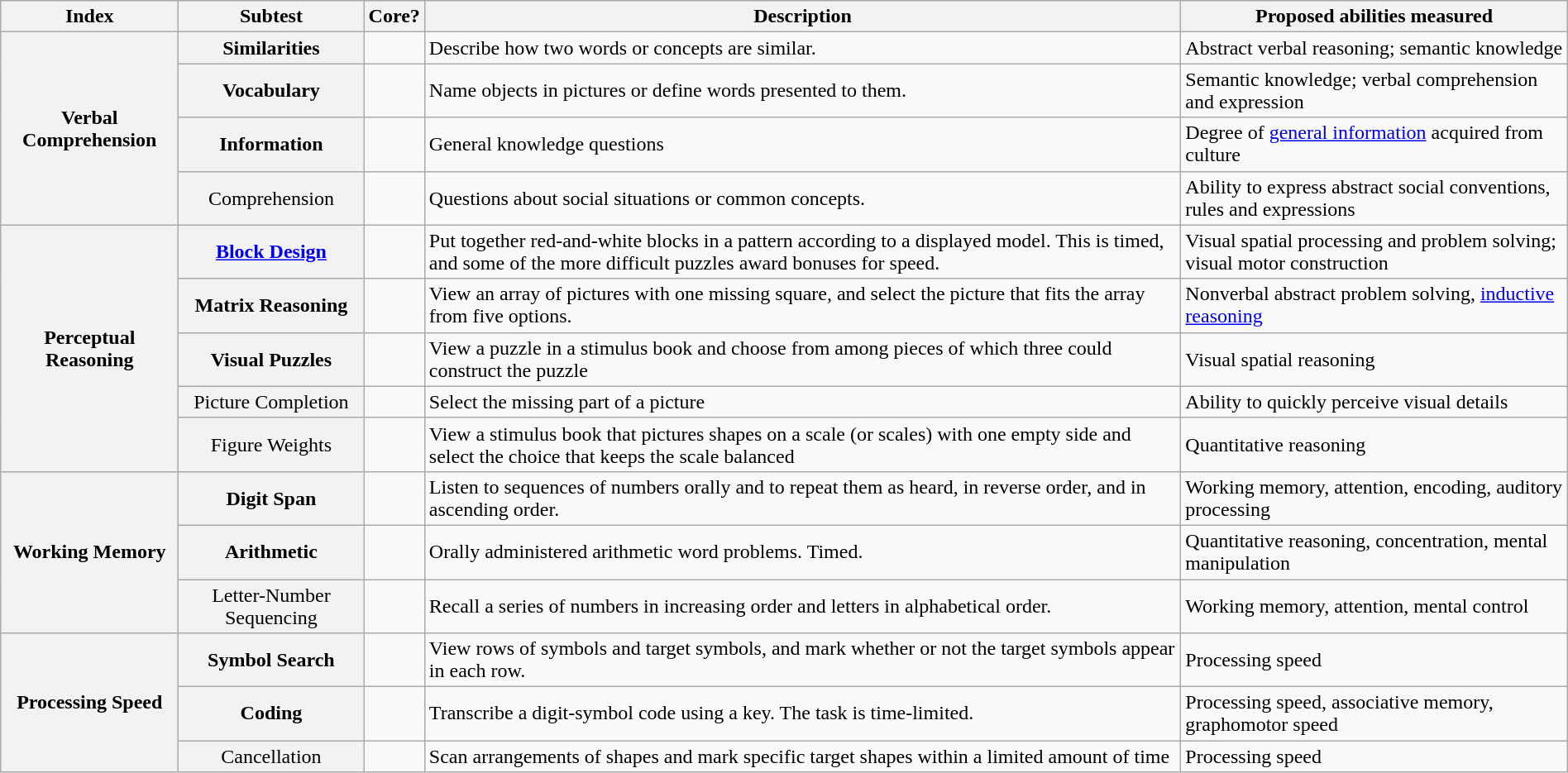<table class="wikitable" style="width:100%">
<tr>
<th scope="col">Index</th>
<th scope="col">Subtest</th>
<th scope="col">Core?</th>
<th scope="col">Description</th>
<th scope="col">Proposed abilities measured</th>
</tr>
<tr>
<th rowspan="4">Verbal Comprehension</th>
<th scope="row">Similarities</th>
<td></td>
<td>Describe how two words or concepts are similar.</td>
<td>Abstract verbal reasoning; semantic knowledge</td>
</tr>
<tr>
<th scope="row">Vocabulary</th>
<td></td>
<td>Name objects in pictures or define words presented to them.</td>
<td>Semantic knowledge; verbal comprehension and expression</td>
</tr>
<tr>
<th scope="row">Information</th>
<td></td>
<td>General knowledge questions</td>
<td>Degree of <a href='#'>general information</a> acquired from culture</td>
</tr>
<tr>
<th scope="row" style="font-weight:normal">Comprehension</th>
<td></td>
<td>Questions about social situations or common concepts.</td>
<td>Ability to express abstract social conventions, rules and expressions</td>
</tr>
<tr>
<th rowspan="5">Perceptual Reasoning</th>
<th scope="row"><a href='#'>Block Design</a></th>
<td></td>
<td>Put together red-and-white blocks in a pattern according to a displayed model. This is timed, and some of the more difficult puzzles award bonuses for speed.</td>
<td>Visual spatial processing and problem solving; visual motor construction</td>
</tr>
<tr>
<th scope="row">Matrix Reasoning</th>
<td></td>
<td>View an array of pictures with one missing square, and select the picture that fits the array from five options.</td>
<td>Nonverbal abstract problem solving, <a href='#'>inductive reasoning</a></td>
</tr>
<tr>
<th scope="row">Visual Puzzles</th>
<td></td>
<td>View a puzzle in a stimulus book and choose from among pieces of which three could construct the puzzle</td>
<td>Visual spatial reasoning</td>
</tr>
<tr>
<th scope="row" style="font-weight:normal">Picture Completion</th>
<td></td>
<td>Select the missing part of a picture</td>
<td>Ability to quickly perceive visual details</td>
</tr>
<tr>
<th scope="row" style="font-weight:normal">Figure Weights</th>
<td></td>
<td>View a stimulus book that pictures shapes on a scale (or scales) with one empty side and select the choice that keeps the scale balanced</td>
<td>Quantitative reasoning</td>
</tr>
<tr>
<th rowspan="3">Working Memory</th>
<th scope="row">Digit Span</th>
<td></td>
<td>Listen to sequences of numbers orally and to repeat them as heard, in reverse order, and in ascending order.</td>
<td>Working memory, attention, encoding, auditory processing</td>
</tr>
<tr>
<th scope="row">Arithmetic</th>
<td></td>
<td>Orally administered arithmetic word problems. Timed.</td>
<td>Quantitative reasoning, concentration, mental manipulation</td>
</tr>
<tr>
<th scope="row" style="font-weight:normal">Letter-Number Sequencing</th>
<td></td>
<td>Recall a series of numbers in increasing order and letters in alphabetical order.</td>
<td>Working memory, attention, mental control</td>
</tr>
<tr>
<th rowspan="3">Processing Speed</th>
<th scope="row">Symbol Search</th>
<td></td>
<td>View rows of symbols and target symbols, and mark whether or not the target symbols appear in each row.</td>
<td>Processing speed</td>
</tr>
<tr>
<th scope="row">Coding</th>
<td></td>
<td>Transcribe a digit-symbol code using a key. The task is time-limited.</td>
<td>Processing speed, associative memory, graphomotor speed</td>
</tr>
<tr>
<th scope="row" style="font-weight:normal">Cancellation</th>
<td></td>
<td>Scan arrangements of shapes and mark specific target shapes within a limited amount of time</td>
<td>Processing speed</td>
</tr>
</table>
